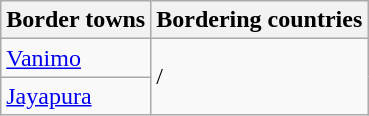<table class="wikitable sortable">
<tr>
<th>Border towns</th>
<th>Bordering countries</th>
</tr>
<tr>
<td><a href='#'>Vanimo</a></td>
<td rowspan="2"> /</td>
</tr>
<tr>
<td><a href='#'>Jayapura</a></td>
</tr>
</table>
